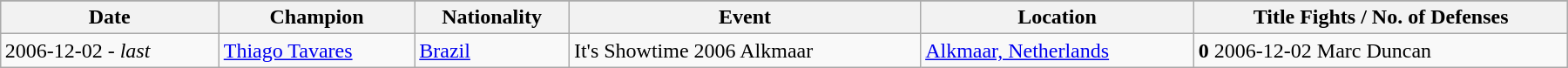<table class="wikitable" width=95% style="clear:both; margin:1.5em auto; text-align:center;">
<tr>
</tr>
<tr align="center"  bgcolor="#dddddd">
<th>Date</th>
<th>Champion</th>
<th>Nationality</th>
<th>Event</th>
<th>Location</th>
<th>Title Fights / No. of Defenses</th>
</tr>
<tr align="left"  bgcolor=>
<td>2006-12-02 - <em>last</em></td>
<td><a href='#'>Thiago Tavares</a></td>
<td> <a href='#'>Brazil</a></td>
<td align=left>It's Showtime 2006 Alkmaar</td>
<td align=left><a href='#'>Alkmaar, Netherlands</a></td>
<td align=left><strong>0</strong> 2006-12-02  Marc Duncan</td>
</tr>
</table>
